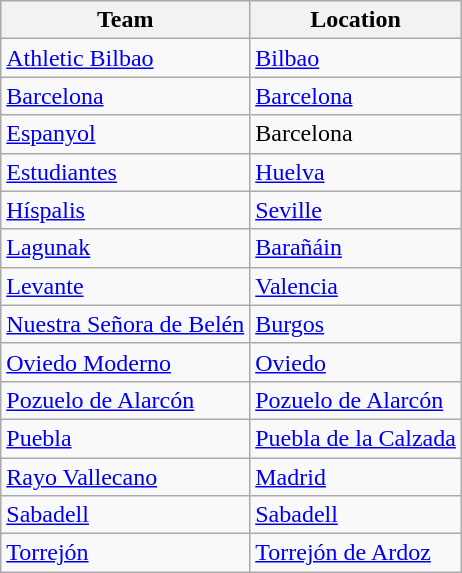<table class="wikitable sortable">
<tr>
<th>Team</th>
<th>Location</th>
</tr>
<tr>
<td><a href='#'>Athletic Bilbao</a></td>
<td><a href='#'>Bilbao</a></td>
</tr>
<tr>
<td><a href='#'>Barcelona</a></td>
<td><a href='#'>Barcelona</a></td>
</tr>
<tr>
<td><a href='#'>Espanyol</a></td>
<td>Barcelona</td>
</tr>
<tr>
<td><a href='#'>Estudiantes</a></td>
<td><a href='#'>Huelva</a></td>
</tr>
<tr>
<td><a href='#'>Híspalis</a></td>
<td><a href='#'>Seville</a></td>
</tr>
<tr>
<td><a href='#'>Lagunak</a></td>
<td><a href='#'>Barañáin</a></td>
</tr>
<tr>
<td><a href='#'>Levante</a></td>
<td><a href='#'>Valencia</a></td>
</tr>
<tr>
<td><a href='#'>Nuestra Señora de Belén</a></td>
<td><a href='#'>Burgos</a></td>
</tr>
<tr>
<td><a href='#'>Oviedo Moderno</a></td>
<td><a href='#'>Oviedo</a></td>
</tr>
<tr>
<td><a href='#'>Pozuelo de Alarcón</a></td>
<td><a href='#'>Pozuelo de Alarcón</a></td>
</tr>
<tr>
<td><a href='#'>Puebla</a></td>
<td><a href='#'>Puebla de la Calzada</a></td>
</tr>
<tr>
<td><a href='#'>Rayo Vallecano</a></td>
<td><a href='#'>Madrid</a></td>
</tr>
<tr>
<td><a href='#'>Sabadell</a></td>
<td><a href='#'>Sabadell</a></td>
</tr>
<tr>
<td><a href='#'>Torrejón</a></td>
<td><a href='#'>Torrejón de Ardoz</a></td>
</tr>
</table>
